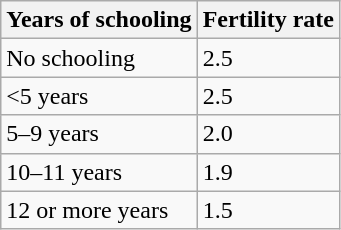<table class="wikitable sortable">
<tr>
<th>Years of schooling</th>
<th>Fertility rate</th>
</tr>
<tr>
<td>No schooling</td>
<td>2.5</td>
</tr>
<tr>
<td><5 years</td>
<td>2.5</td>
</tr>
<tr>
<td>5–9 years</td>
<td>2.0</td>
</tr>
<tr>
<td>10–11 years</td>
<td>1.9</td>
</tr>
<tr>
<td>12 or more years</td>
<td>1.5</td>
</tr>
</table>
